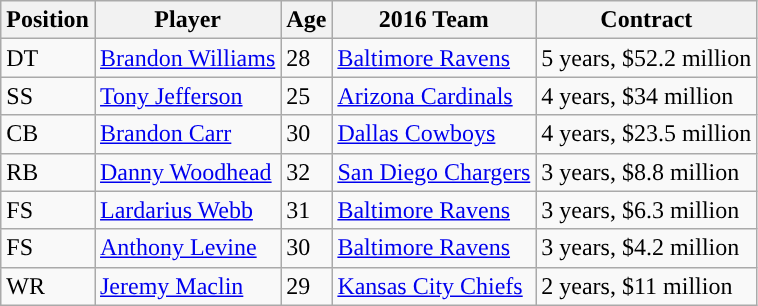<table class="wikitable">
<tr>
<th>Position</th>
<th>Player</th>
<th>Age</th>
<th>2016 Team</th>
<th>Contract</th>
</tr>
<tr>
<td>DT</td>
<td><a href='#'>Brandon Williams</a></td>
<td>28</td>
<td><a href='#'>Baltimore Ravens</a></td>
<td>5 years, $52.2 million</td>
</tr>
<tr>
<td>SS</td>
<td><a href='#'>Tony Jefferson</a></td>
<td>25</td>
<td><a href='#'>Arizona Cardinals</a></td>
<td>4 years, $34 million</td>
</tr>
<tr>
<td>CB</td>
<td><a href='#'>Brandon Carr</a></td>
<td>30</td>
<td><a href='#'>Dallas Cowboys</a></td>
<td>4 years, $23.5 million</td>
</tr>
<tr>
<td>RB</td>
<td><a href='#'>Danny Woodhead</a></td>
<td>32</td>
<td><a href='#'>San Diego Chargers</a></td>
<td>3 years, $8.8 million</td>
</tr>
<tr>
<td>FS</td>
<td><a href='#'>Lardarius Webb</a></td>
<td>31</td>
<td><a href='#'>Baltimore Ravens</a></td>
<td>3 years, $6.3 million</td>
</tr>
<tr>
<td>FS</td>
<td><a href='#'>Anthony Levine</a></td>
<td>30</td>
<td><a href='#'>Baltimore Ravens</a></td>
<td>3 years, $4.2 million</td>
</tr>
<tr>
<td>WR</td>
<td><a href='#'>Jeremy Maclin</a></td>
<td>29</td>
<td><a href='#'>Kansas City Chiefs</a></td>
<td>2 years, $11 million</td>
</tr>
</table>
